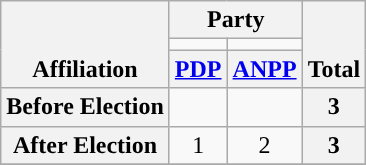<table class=wikitable style="text-align:center">
<tr style="vertical-align:bottom;">
<th rowspan=3>Affiliation</th>
<th colspan=2>Party</th>
<th rowspan=3>Total</th>
</tr>
<tr>
<td style="background-color:"></td>
<td style="background-color:"></td>
</tr>
<tr>
<th><a href='#'>PDP</a></th>
<th><a href='#'>ANPP</a></th>
</tr>
<tr>
<th>Before Election</th>
<td></td>
<td></td>
<th>3</th>
</tr>
<tr>
<th>After Election</th>
<td>1</td>
<td>2</td>
<th>3</th>
</tr>
<tr>
</tr>
</table>
